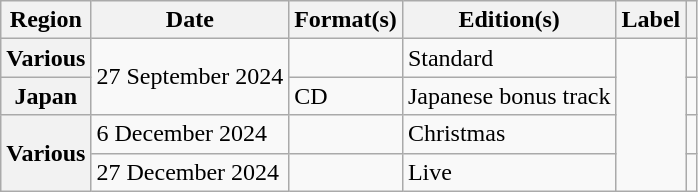<table class="wikitable plainrowheaders">
<tr>
<th scope="col">Region</th>
<th scope="col">Date</th>
<th scope="col">Format(s)</th>
<th scope="col">Edition(s)</th>
<th scope="col">Label</th>
<th scope="col"></th>
</tr>
<tr>
<th scope="row">Various</th>
<td rowspan="2">27 September 2024</td>
<td></td>
<td>Standard</td>
<td rowspan="4"></td>
<td></td>
</tr>
<tr>
<th scope="row">Japan</th>
<td>CD</td>
<td>Japanese bonus track</td>
<td></td>
</tr>
<tr>
<th scope="row" rowspan="2">Various</th>
<td>6 December 2024</td>
<td></td>
<td>Christmas</td>
<td></td>
</tr>
<tr>
<td>27 December 2024</td>
<td></td>
<td>Live</td>
<td></td>
</tr>
</table>
